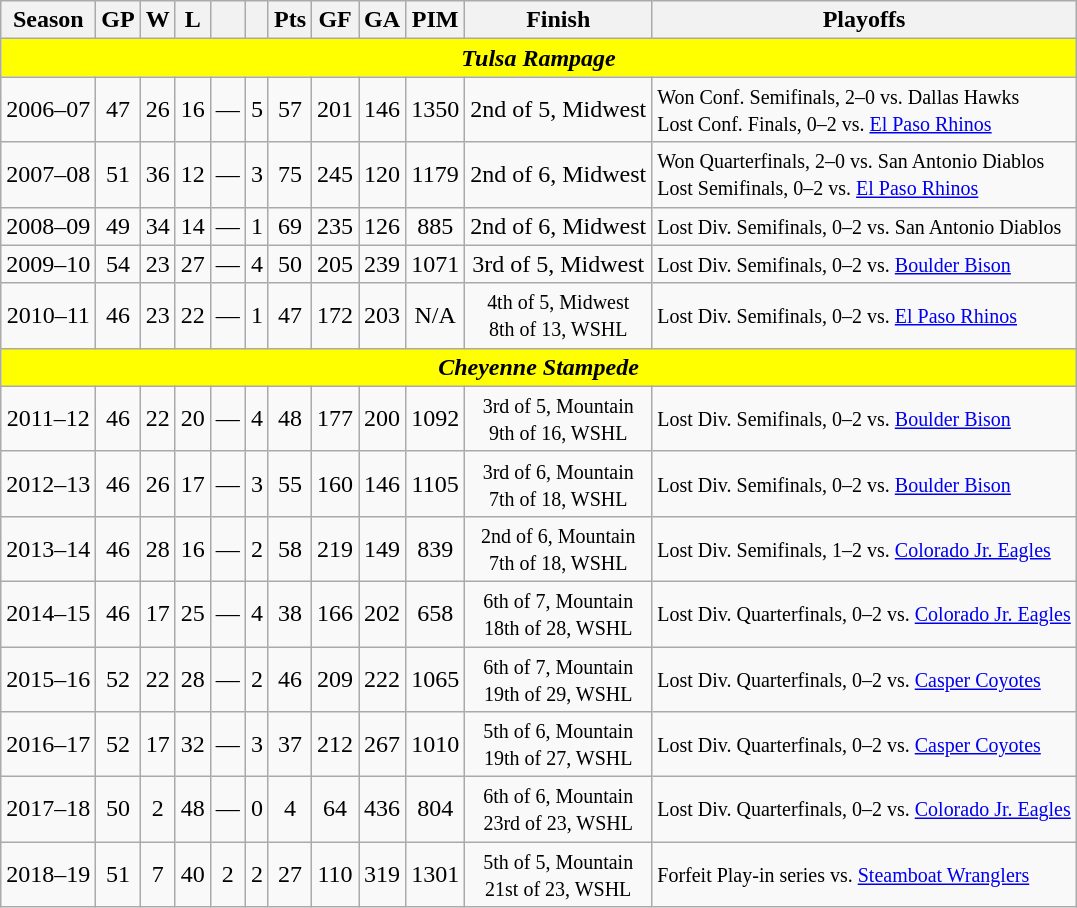<table class="wikitable" style="text-align:center">
<tr>
<th>Season</th>
<th>GP</th>
<th>W</th>
<th>L</th>
<th></th>
<th></th>
<th>Pts</th>
<th>GF</th>
<th>GA</th>
<th>PIM</th>
<th>Finish</th>
<th>Playoffs</th>
</tr>
<tr align="center"  bgcolor=yellow>
<td colspan="12"><strong><em>Tulsa Rampage</em></strong></td>
</tr>
<tr>
<td>2006–07</td>
<td>47</td>
<td>26</td>
<td>16</td>
<td>—</td>
<td>5</td>
<td>57</td>
<td>201</td>
<td>146</td>
<td>1350</td>
<td>2nd of 5, Midwest</td>
<td align=left><small>Won Conf. Semifinals, 2–0 vs. Dallas Hawks<br>Lost Conf. Finals, 0–2 vs. <a href='#'>El Paso Rhinos</a></small></td>
</tr>
<tr>
<td>2007–08</td>
<td>51</td>
<td>36</td>
<td>12</td>
<td>—</td>
<td>3</td>
<td>75</td>
<td>245</td>
<td>120</td>
<td>1179</td>
<td>2nd of 6, Midwest</td>
<td align=left><small>Won Quarterfinals, 2–0 vs. San Antonio Diablos<br>Lost Semifinals, 0–2 vs. <a href='#'>El Paso Rhinos</a></small></td>
</tr>
<tr>
<td>2008–09</td>
<td>49</td>
<td>34</td>
<td>14</td>
<td>—</td>
<td>1</td>
<td>69</td>
<td>235</td>
<td>126</td>
<td>885</td>
<td>2nd of 6, Midwest</td>
<td align=left><small>Lost Div. Semifinals, 0–2 vs. San Antonio Diablos</small></td>
</tr>
<tr>
<td>2009–10</td>
<td>54</td>
<td>23</td>
<td>27</td>
<td>—</td>
<td>4</td>
<td>50</td>
<td>205</td>
<td>239</td>
<td>1071</td>
<td>3rd of 5, Midwest</td>
<td align=left><small>Lost Div. Semifinals, 0–2 vs. <a href='#'>Boulder Bison</a></small></td>
</tr>
<tr>
<td>2010–11</td>
<td>46</td>
<td>23</td>
<td>22</td>
<td>—</td>
<td>1</td>
<td>47</td>
<td>172</td>
<td>203</td>
<td>N/A</td>
<td><small>4th of 5, Midwest<br>8th of 13, WSHL</small></td>
<td align=left><small>Lost Div. Semifinals, 0–2 vs. <a href='#'>El Paso Rhinos</a></small></td>
</tr>
<tr align="center"  bgcolor=yellow>
<td colspan="12"><strong><em>Cheyenne Stampede</em></strong></td>
</tr>
<tr>
<td>2011–12</td>
<td>46</td>
<td>22</td>
<td>20</td>
<td>—</td>
<td>4</td>
<td>48</td>
<td>177</td>
<td>200</td>
<td>1092</td>
<td><small>3rd of 5, Mountain<br>9th of 16, WSHL</small></td>
<td align=left><small>Lost Div. Semifinals, 0–2 vs. <a href='#'>Boulder Bison</a></small></td>
</tr>
<tr>
<td>2012–13</td>
<td>46</td>
<td>26</td>
<td>17</td>
<td>—</td>
<td>3</td>
<td>55</td>
<td>160</td>
<td>146</td>
<td>1105</td>
<td><small>3rd of 6, Mountain<br>7th of 18, WSHL</small></td>
<td align=left><small>Lost Div. Semifinals, 0–2 vs. <a href='#'>Boulder Bison</a></small></td>
</tr>
<tr>
<td>2013–14</td>
<td>46</td>
<td>28</td>
<td>16</td>
<td>—</td>
<td>2</td>
<td>58</td>
<td>219</td>
<td>149</td>
<td>839</td>
<td><small>2nd of 6, Mountain<br>7th of 18, WSHL</small></td>
<td align=left><small>Lost Div. Semifinals, 1–2 vs. <a href='#'>Colorado Jr. Eagles</a></small></td>
</tr>
<tr>
<td>2014–15</td>
<td>46</td>
<td>17</td>
<td>25</td>
<td>—</td>
<td>4</td>
<td>38</td>
<td>166</td>
<td>202</td>
<td>658</td>
<td><small>6th of 7, Mountain<br>18th of 28, WSHL</small></td>
<td align=left><small>Lost Div. Quarterfinals, 0–2 vs. <a href='#'>Colorado Jr. Eagles</a></small></td>
</tr>
<tr>
<td>2015–16</td>
<td>52</td>
<td>22</td>
<td>28</td>
<td>—</td>
<td>2</td>
<td>46</td>
<td>209</td>
<td>222</td>
<td>1065</td>
<td><small>6th of 7, Mountain<br>19th of 29, WSHL</small></td>
<td align=left><small>Lost Div. Quarterfinals, 0–2 vs. <a href='#'>Casper Coyotes</a></small></td>
</tr>
<tr>
<td>2016–17</td>
<td>52</td>
<td>17</td>
<td>32</td>
<td>—</td>
<td>3</td>
<td>37</td>
<td>212</td>
<td>267</td>
<td>1010</td>
<td><small>5th of 6, Mountain<br>19th of 27, WSHL</small></td>
<td align=left><small>Lost Div. Quarterfinals, 0–2 vs. <a href='#'>Casper Coyotes</a></small></td>
</tr>
<tr>
<td>2017–18</td>
<td>50</td>
<td>2</td>
<td>48</td>
<td>—</td>
<td>0</td>
<td>4</td>
<td>64</td>
<td>436</td>
<td>804</td>
<td><small>6th of 6, Mountain<br>23rd of 23, WSHL</small></td>
<td align=left><small>Lost Div. Quarterfinals, 0–2 vs. <a href='#'>Colorado Jr. Eagles</a></small></td>
</tr>
<tr>
<td>2018–19</td>
<td>51</td>
<td>7</td>
<td>40</td>
<td>2</td>
<td>2</td>
<td>27</td>
<td>110</td>
<td>319</td>
<td>1301</td>
<td><small>5th of 5, Mountain<br>21st of 23, WSHL</small></td>
<td align=left><small>Forfeit Play-in series vs. <a href='#'>Steamboat Wranglers</a></small></td>
</tr>
</table>
